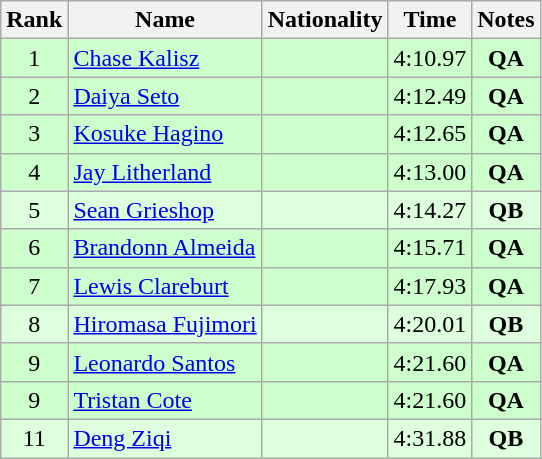<table class="wikitable sortable" style="text-align:center">
<tr>
<th>Rank</th>
<th>Name</th>
<th>Nationality</th>
<th>Time</th>
<th>Notes</th>
</tr>
<tr bgcolor=ccffcc>
<td>1</td>
<td align=left><a href='#'>Chase Kalisz</a></td>
<td align=left></td>
<td>4:10.97</td>
<td><strong>QA</strong></td>
</tr>
<tr bgcolor=ccffcc>
<td>2</td>
<td align=left><a href='#'>Daiya Seto</a></td>
<td align=left></td>
<td>4:12.49</td>
<td><strong>QA</strong></td>
</tr>
<tr bgcolor=ccffcc>
<td>3</td>
<td align=left><a href='#'>Kosuke Hagino</a></td>
<td align=left></td>
<td>4:12.65</td>
<td><strong>QA</strong></td>
</tr>
<tr bgcolor=ccffcc>
<td>4</td>
<td align=left><a href='#'>Jay Litherland</a></td>
<td align=left></td>
<td>4:13.00</td>
<td><strong>QA</strong></td>
</tr>
<tr bgcolor=ddffdd>
<td>5</td>
<td align=left><a href='#'>Sean Grieshop</a></td>
<td align=left></td>
<td>4:14.27</td>
<td><strong>QB</strong></td>
</tr>
<tr bgcolor=ccffcc>
<td>6</td>
<td align=left><a href='#'>Brandonn Almeida</a></td>
<td align=left></td>
<td>4:15.71</td>
<td><strong>QA</strong></td>
</tr>
<tr bgcolor=ccffcc>
<td>7</td>
<td align=left><a href='#'>Lewis Clareburt</a></td>
<td align=left></td>
<td>4:17.93</td>
<td><strong>QA</strong></td>
</tr>
<tr bgcolor=ddffdd>
<td>8</td>
<td align=left><a href='#'>Hiromasa Fujimori</a></td>
<td align=left></td>
<td>4:20.01</td>
<td><strong>QB</strong></td>
</tr>
<tr bgcolor=ccffcc>
<td>9</td>
<td align=left><a href='#'>Leonardo Santos</a></td>
<td align=left></td>
<td>4:21.60</td>
<td><strong>QA</strong></td>
</tr>
<tr bgcolor=ccffcc>
<td>9</td>
<td align=left><a href='#'>Tristan Cote</a></td>
<td align=left></td>
<td>4:21.60</td>
<td><strong>QA</strong></td>
</tr>
<tr bgcolor=ddffdd>
<td>11</td>
<td align=left><a href='#'>Deng Ziqi</a></td>
<td align=left></td>
<td>4:31.88</td>
<td><strong>QB</strong></td>
</tr>
</table>
